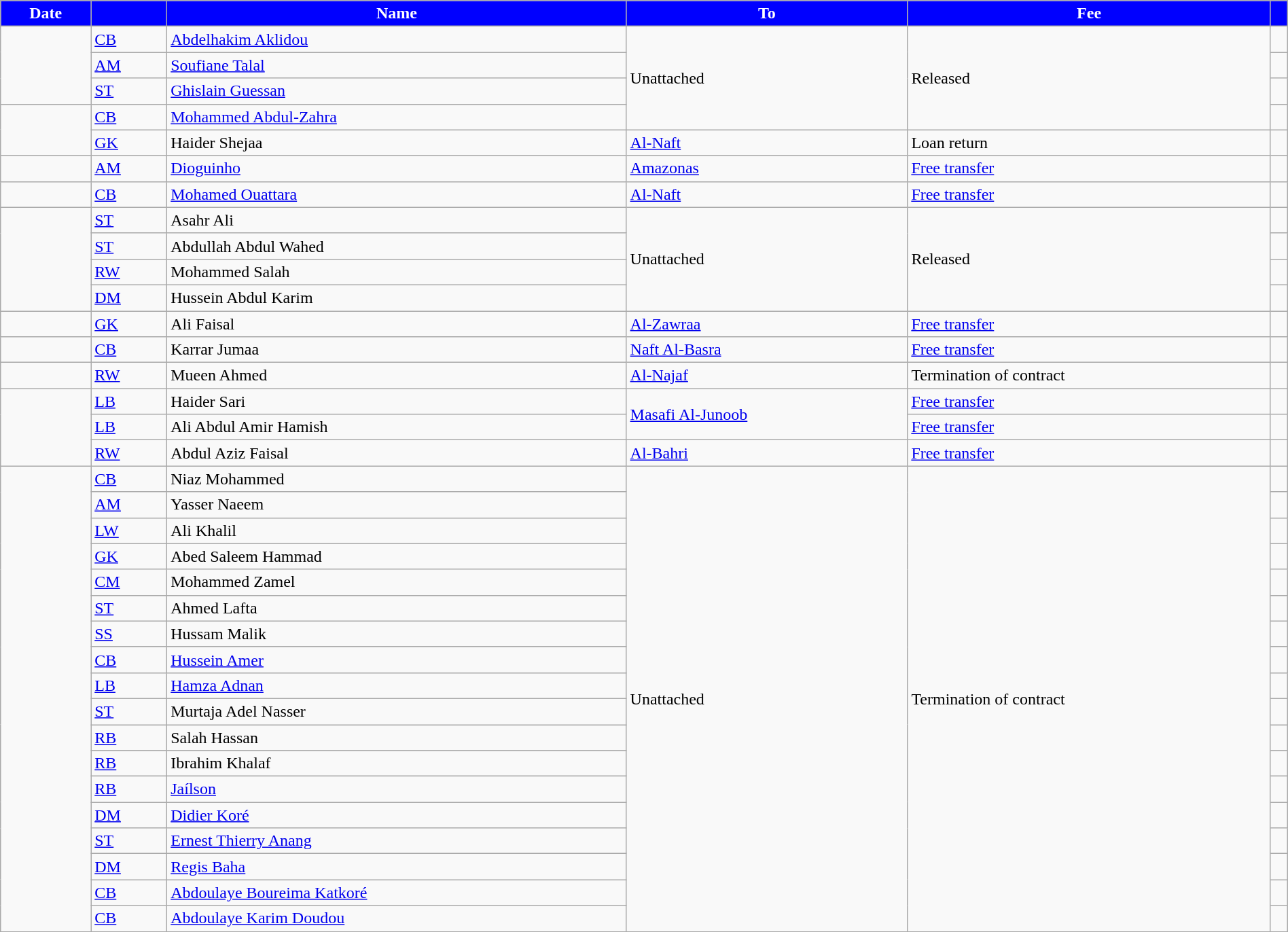<table class="wikitable sortable" style="width:100%; text-align:center; font-size:100%; text-align:left;">
<tr>
<th style="color:white; background:blue;">Date</th>
<th style="color:white; background:blue;"></th>
<th style="color:white; background:blue;">Name</th>
<th style="color:white; background:blue;">To</th>
<th style="color:white; background:blue;">Fee</th>
<th style="color:white; background:blue;"></th>
</tr>
<tr>
<td rowspan="3"></td>
<td><a href='#'>CB</a></td>
<td> <a href='#'>Abdelhakim Aklidou</a></td>
<td rowspan="4">Unattached</td>
<td rowspan="4">Released</td>
<td></td>
</tr>
<tr>
<td><a href='#'>AM</a></td>
<td> <a href='#'>Soufiane Talal</a></td>
<td></td>
</tr>
<tr>
<td><a href='#'>ST</a></td>
<td> <a href='#'>Ghislain Guessan</a></td>
<td></td>
</tr>
<tr>
<td rowspan="2"></td>
<td><a href='#'>CB</a></td>
<td> <a href='#'>Mohammed Abdul-Zahra</a></td>
<td></td>
</tr>
<tr>
<td><a href='#'>GK</a></td>
<td> Haider Shejaa</td>
<td> <a href='#'>Al-Naft</a></td>
<td>Loan return</td>
<td></td>
</tr>
<tr>
<td></td>
<td><a href='#'>AM</a></td>
<td> <a href='#'>Dioguinho</a></td>
<td> <a href='#'>Amazonas</a></td>
<td><a href='#'>Free transfer</a></td>
<td></td>
</tr>
<tr>
<td></td>
<td><a href='#'>CB</a></td>
<td> <a href='#'>Mohamed Ouattara</a></td>
<td> <a href='#'>Al-Naft</a></td>
<td><a href='#'>Free transfer</a></td>
<td></td>
</tr>
<tr>
<td rowspan="4"></td>
<td><a href='#'>ST</a></td>
<td> Asahr Ali</td>
<td rowspan="4">Unattached</td>
<td rowspan="4">Released</td>
<td></td>
</tr>
<tr>
<td><a href='#'>ST</a></td>
<td> Abdullah Abdul Wahed</td>
<td></td>
</tr>
<tr>
<td><a href='#'>RW</a></td>
<td> Mohammed Salah</td>
<td></td>
</tr>
<tr>
<td><a href='#'>DM</a></td>
<td> Hussein Abdul Karim</td>
<td></td>
</tr>
<tr>
<td></td>
<td><a href='#'>GK</a></td>
<td> Ali Faisal</td>
<td> <a href='#'>Al-Zawraa</a></td>
<td><a href='#'>Free transfer</a></td>
<td></td>
</tr>
<tr>
<td></td>
<td><a href='#'>CB</a></td>
<td> Karrar Jumaa</td>
<td> <a href='#'>Naft Al-Basra</a></td>
<td><a href='#'>Free transfer</a></td>
<td></td>
</tr>
<tr>
<td></td>
<td><a href='#'>RW</a></td>
<td> Mueen Ahmed</td>
<td> <a href='#'>Al-Najaf</a></td>
<td>Termination of contract</td>
<td></td>
</tr>
<tr>
<td rowspan="3"></td>
<td><a href='#'>LB</a></td>
<td> Haider Sari</td>
<td rowspan="2"> <a href='#'>Masafi Al-Junoob</a></td>
<td><a href='#'>Free transfer</a></td>
<td></td>
</tr>
<tr>
<td><a href='#'>LB</a></td>
<td> Ali Abdul Amir Hamish</td>
<td><a href='#'>Free transfer</a></td>
<td></td>
</tr>
<tr>
<td><a href='#'>RW</a></td>
<td> Abdul Aziz Faisal</td>
<td> <a href='#'>Al-Bahri</a></td>
<td><a href='#'>Free transfer</a></td>
<td></td>
</tr>
<tr>
<td rowspan="18"></td>
<td><a href='#'>CB</a></td>
<td> Niaz Mohammed</td>
<td rowspan="18">Unattached</td>
<td rowspan="18">Termination of contract</td>
<td></td>
</tr>
<tr>
<td><a href='#'>AM</a></td>
<td> Yasser Naeem</td>
<td></td>
</tr>
<tr>
<td><a href='#'>LW</a></td>
<td> Ali Khalil</td>
<td></td>
</tr>
<tr>
<td><a href='#'>GK</a></td>
<td> Abed Saleem Hammad</td>
<td></td>
</tr>
<tr>
<td><a href='#'>CM</a></td>
<td> Mohammed Zamel</td>
<td></td>
</tr>
<tr>
<td><a href='#'>ST</a></td>
<td> Ahmed Lafta</td>
<td></td>
</tr>
<tr>
<td><a href='#'>SS</a></td>
<td> Hussam Malik</td>
<td></td>
</tr>
<tr>
<td><a href='#'>CB</a></td>
<td> <a href='#'>Hussein Amer</a></td>
<td></td>
</tr>
<tr>
<td><a href='#'>LB</a></td>
<td> <a href='#'>Hamza Adnan</a></td>
<td></td>
</tr>
<tr>
<td><a href='#'>ST</a></td>
<td> Murtaja Adel Nasser</td>
<td></td>
</tr>
<tr>
<td><a href='#'>RB</a></td>
<td> Salah Hassan</td>
<td></td>
</tr>
<tr>
<td><a href='#'>RB</a></td>
<td> Ibrahim Khalaf</td>
<td></td>
</tr>
<tr>
<td><a href='#'>RB</a></td>
<td> <a href='#'>Jaílson</a></td>
<td></td>
</tr>
<tr>
<td><a href='#'>DM</a></td>
<td> <a href='#'>Didier Koré</a></td>
<td></td>
</tr>
<tr>
<td><a href='#'>ST</a></td>
<td> <a href='#'>Ernest Thierry Anang</a></td>
<td></td>
</tr>
<tr>
<td><a href='#'>DM</a></td>
<td> <a href='#'>Regis Baha</a></td>
<td></td>
</tr>
<tr>
<td><a href='#'>CB</a></td>
<td> <a href='#'>Abdoulaye Boureima Katkoré</a></td>
<td></td>
</tr>
<tr>
<td><a href='#'>CB</a></td>
<td> <a href='#'>Abdoulaye Karim Doudou</a></td>
<td></td>
</tr>
<tr>
</tr>
</table>
